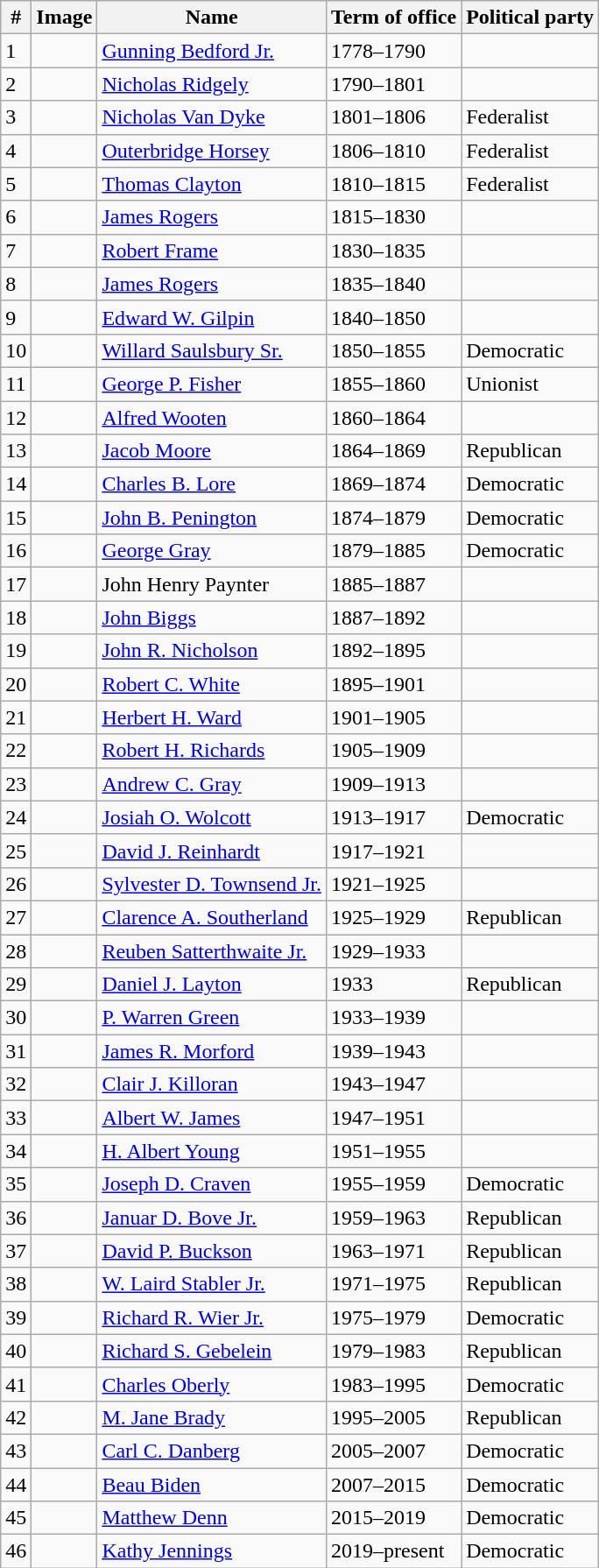<table class="wikitable">
<tr>
<th>#</th>
<th>Image</th>
<th>Name</th>
<th>Term of office</th>
<th>Political party</th>
</tr>
<tr>
<td>1</td>
<td></td>
<td><a href='#'>Gunning Bedford Jr.</a></td>
<td>1778–1790</td>
<td></td>
</tr>
<tr>
<td>2</td>
<td></td>
<td><a href='#'>Nicholas Ridgely</a></td>
<td>1790–1801</td>
<td></td>
</tr>
<tr>
<td>3</td>
<td></td>
<td><a href='#'>Nicholas Van Dyke</a></td>
<td>1801–1806</td>
<td>Federalist</td>
</tr>
<tr>
<td>4</td>
<td></td>
<td><a href='#'>Outerbridge Horsey</a></td>
<td>1806–1810</td>
<td>Federalist</td>
</tr>
<tr>
<td>5</td>
<td></td>
<td><a href='#'>Thomas Clayton</a></td>
<td>1810–1815</td>
<td>Federalist</td>
</tr>
<tr>
<td>6</td>
<td></td>
<td><a href='#'>James Rogers</a></td>
<td>1815–1830</td>
<td></td>
</tr>
<tr>
<td>7</td>
<td></td>
<td><a href='#'>Robert Frame</a></td>
<td>1830–1835</td>
<td></td>
</tr>
<tr>
<td>8</td>
<td></td>
<td><a href='#'>James Rogers</a></td>
<td>1835–1840</td>
<td></td>
</tr>
<tr>
<td>9</td>
<td></td>
<td><a href='#'>Edward W. Gilpin</a></td>
<td>1840–1850</td>
<td></td>
</tr>
<tr>
<td>10</td>
<td></td>
<td><a href='#'>Willard Saulsbury Sr.</a></td>
<td>1850–1855</td>
<td>Democratic</td>
</tr>
<tr>
<td>11</td>
<td></td>
<td><a href='#'>George P. Fisher</a></td>
<td>1855–1860</td>
<td>Unionist</td>
</tr>
<tr>
<td>12</td>
<td></td>
<td><a href='#'>Alfred Wooten</a></td>
<td>1860–1864</td>
<td></td>
</tr>
<tr>
<td>13</td>
<td></td>
<td><a href='#'>Jacob Moore</a></td>
<td>1864–1869</td>
<td>Republican</td>
</tr>
<tr>
<td>14</td>
<td></td>
<td><a href='#'>Charles B. Lore</a></td>
<td>1869–1874</td>
<td>Democratic</td>
</tr>
<tr>
<td>15</td>
<td></td>
<td><a href='#'>John B. Penington</a></td>
<td>1874–1879</td>
<td>Democratic</td>
</tr>
<tr>
<td>16</td>
<td></td>
<td><a href='#'>George Gray</a></td>
<td>1879–1885</td>
<td>Democratic</td>
</tr>
<tr>
<td>17</td>
<td></td>
<td>John Henry Paynter</td>
<td>1885–1887</td>
<td></td>
</tr>
<tr>
<td>18</td>
<td></td>
<td><a href='#'>John Biggs</a></td>
<td>1887–1892</td>
<td></td>
</tr>
<tr>
<td>19</td>
<td></td>
<td><a href='#'>John R. Nicholson</a></td>
<td>1892–1895</td>
<td></td>
</tr>
<tr>
<td>20</td>
<td></td>
<td><a href='#'>Robert C. White</a></td>
<td>1895–1901</td>
<td></td>
</tr>
<tr>
<td>21</td>
<td></td>
<td><a href='#'>Herbert H. Ward</a></td>
<td>1901–1905</td>
<td></td>
</tr>
<tr>
<td>22</td>
<td></td>
<td><a href='#'>Robert H. Richards</a></td>
<td>1905–1909</td>
<td></td>
</tr>
<tr>
<td>23</td>
<td></td>
<td><a href='#'>Andrew C. Gray</a></td>
<td>1909–1913</td>
<td></td>
</tr>
<tr>
<td>24</td>
<td></td>
<td><a href='#'>Josiah O. Wolcott</a></td>
<td>1913–1917</td>
<td>Democratic</td>
</tr>
<tr>
<td>25</td>
<td></td>
<td><a href='#'>David J. Reinhardt</a></td>
<td>1917–1921</td>
<td></td>
</tr>
<tr>
<td>26</td>
<td></td>
<td><a href='#'>Sylvester D. Townsend Jr.</a></td>
<td>1921–1925</td>
<td></td>
</tr>
<tr>
<td>27</td>
<td></td>
<td><a href='#'>Clarence A. Southerland</a></td>
<td>1925–1929</td>
<td>Republican</td>
</tr>
<tr>
<td>28</td>
<td></td>
<td><a href='#'>Reuben Satterthwaite Jr.</a></td>
<td>1929–1933</td>
<td></td>
</tr>
<tr>
<td>29</td>
<td></td>
<td><a href='#'>Daniel J. Layton</a></td>
<td>1933</td>
<td>Republican</td>
</tr>
<tr>
<td>30</td>
<td></td>
<td><a href='#'>P. Warren Green</a></td>
<td>1933–1939</td>
<td></td>
</tr>
<tr>
<td>31</td>
<td></td>
<td><a href='#'>James R. Morford</a></td>
<td>1939–1943</td>
<td></td>
</tr>
<tr>
<td>32</td>
<td></td>
<td><a href='#'>Clair J. Killoran</a></td>
<td>1943–1947</td>
<td></td>
</tr>
<tr>
<td>33</td>
<td></td>
<td><a href='#'>Albert W. James</a></td>
<td>1947–1951</td>
<td></td>
</tr>
<tr>
<td>34</td>
<td></td>
<td><a href='#'>H. Albert Young</a></td>
<td>1951–1955</td>
<td></td>
</tr>
<tr>
<td>35</td>
<td></td>
<td><a href='#'>Joseph D. Craven</a></td>
<td>1955–1959</td>
<td>Democratic</td>
</tr>
<tr>
<td>36</td>
<td></td>
<td><a href='#'>Januar D. Bove Jr.</a></td>
<td>1959–1963</td>
<td>Republican</td>
</tr>
<tr>
<td>37</td>
<td></td>
<td><a href='#'>David P. Buckson</a></td>
<td>1963–1971</td>
<td>Republican</td>
</tr>
<tr>
<td>38</td>
<td></td>
<td><a href='#'>W. Laird Stabler Jr.</a></td>
<td>1971–1975</td>
<td>Republican</td>
</tr>
<tr>
<td>39</td>
<td></td>
<td><a href='#'>Richard R. Wier Jr.</a></td>
<td>1975–1979</td>
<td>Democratic</td>
</tr>
<tr>
<td>40</td>
<td></td>
<td><a href='#'>Richard S. Gebelein</a></td>
<td>1979–1983</td>
<td>Republican</td>
</tr>
<tr>
<td>41</td>
<td></td>
<td><a href='#'>Charles Oberly</a></td>
<td>1983–1995</td>
<td>Democratic</td>
</tr>
<tr>
<td>42</td>
<td></td>
<td><a href='#'>M. Jane Brady</a></td>
<td>1995–2005</td>
<td>Republican</td>
</tr>
<tr>
<td>43</td>
<td></td>
<td><a href='#'>Carl C. Danberg</a></td>
<td>2005–2007</td>
<td>Democratic</td>
</tr>
<tr>
<td>44</td>
<td></td>
<td><a href='#'>Beau Biden</a></td>
<td>2007–2015</td>
<td>Democratic</td>
</tr>
<tr>
<td>45</td>
<td></td>
<td><a href='#'>Matthew Denn</a></td>
<td>2015–2019</td>
<td>Democratic</td>
</tr>
<tr>
<td>46</td>
<td></td>
<td><a href='#'>Kathy Jennings</a></td>
<td>2019–present</td>
<td>Democratic</td>
</tr>
</table>
